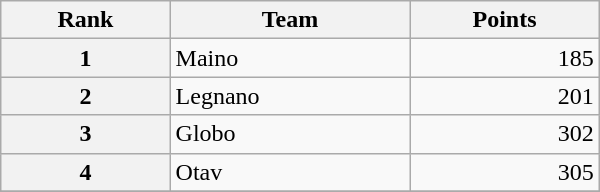<table class="wikitable" style="width:25em;margin-bottom:0;">
<tr>
<th>Rank</th>
<th>Team</th>
<th>Points</th>
</tr>
<tr>
<th style="text-align:center">1</th>
<td>Maino</td>
<td align="right">185</td>
</tr>
<tr>
<th style="text-align:center">2</th>
<td>Legnano</td>
<td align="right">201</td>
</tr>
<tr>
<th style="text-align:center">3</th>
<td>Globo</td>
<td align="right">302</td>
</tr>
<tr>
<th style="text-align:center">4</th>
<td>Otav</td>
<td align="right">305</td>
</tr>
<tr>
</tr>
</table>
